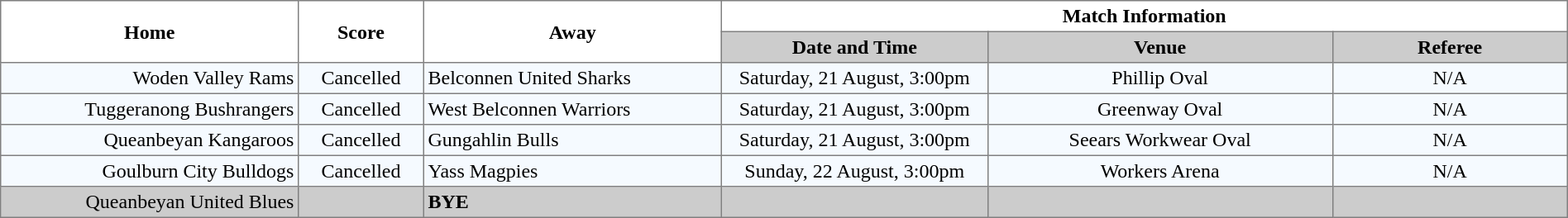<table width="100%" cellspacing="0" cellpadding="3" border="1" style="border-collapse:collapse;  text-align:center;">
<tr>
<th rowspan="2" width="19%">Home</th>
<th rowspan="2" width="8%">Score</th>
<th rowspan="2" width="19%">Away</th>
<th colspan="3">Match Information</th>
</tr>
<tr bgcolor="#CCCCCC">
<th width="17%">Date and Time</th>
<th width="22%">Venue</th>
<th width="50%">Referee</th>
</tr>
<tr style="text-align:center; background:#f5faff;">
<td align="right">Woden Valley Rams </td>
<td>Cancelled</td>
<td align="left"> Belconnen United Sharks</td>
<td>Saturday, 21 August, 3:00pm</td>
<td>Phillip Oval</td>
<td>N/A</td>
</tr>
<tr style="text-align:center; background:#f5faff;">
<td align="right">Tuggeranong Bushrangers </td>
<td>Cancelled</td>
<td align="left"> West Belconnen Warriors</td>
<td>Saturday, 21 August, 3:00pm</td>
<td>Greenway Oval</td>
<td>N/A</td>
</tr>
<tr style="text-align:center; background:#f5faff;">
<td align="right">Queanbeyan Kangaroos </td>
<td>Cancelled</td>
<td align="left"> Gungahlin Bulls</td>
<td>Saturday, 21 August, 3:00pm</td>
<td>Seears Workwear Oval</td>
<td>N/A</td>
</tr>
<tr style="text-align:center; background:#f5faff;">
<td align="right">Goulburn City Bulldogs </td>
<td>Cancelled</td>
<td align="left"> Yass Magpies</td>
<td>Sunday, 22 August, 3:00pm</td>
<td>Workers Arena</td>
<td>N/A</td>
</tr>
<tr style="text-align:center; background:#CCCCCC;">
<td align="right">Queanbeyan United Blues </td>
<td></td>
<td align="left"><strong>BYE</strong></td>
<td></td>
<td></td>
<td></td>
</tr>
</table>
